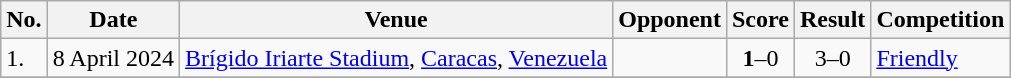<table class="wikitable">
<tr>
<th>No.</th>
<th>Date</th>
<th>Venue</th>
<th>Opponent</th>
<th>Score</th>
<th>Result</th>
<th>Competition</th>
</tr>
<tr>
<td>1.</td>
<td>8 April 2024</td>
<td><a href='#'>Brígido Iriarte Stadium</a>, <a href='#'>Caracas</a>, <a href='#'>Venezuela</a></td>
<td></td>
<td align=center><strong>1</strong>–0</td>
<td align=center>3–0</td>
<td><a href='#'>Friendly</a></td>
</tr>
<tr>
</tr>
</table>
